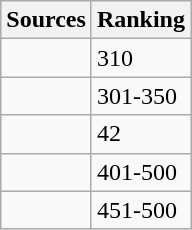<table class="wikitable">
<tr>
<th>Sources</th>
<th>Ranking</th>
</tr>
<tr>
<td></td>
<td>310</td>
</tr>
<tr>
<td></td>
<td>301-350</td>
</tr>
<tr>
<td></td>
<td>42</td>
</tr>
<tr>
<td></td>
<td>401-500</td>
</tr>
<tr>
<td></td>
<td>451-500</td>
</tr>
</table>
